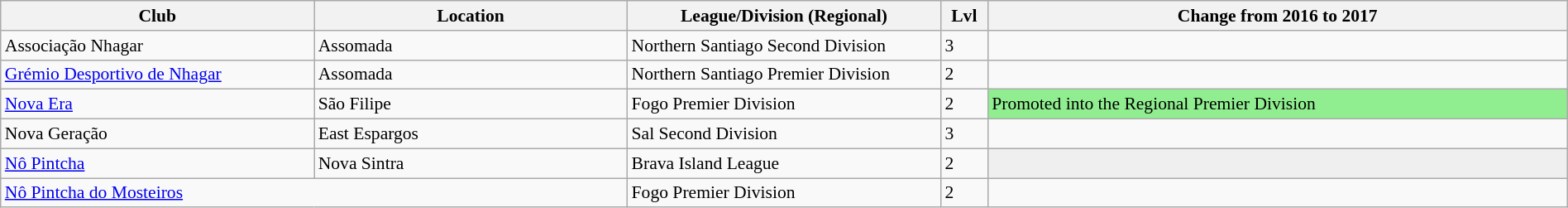<table class="wikitable sortable" width=100% style="font-size:90%">
<tr>
<th width=20%>Club</th>
<th width=20%>Location</th>
<th width=20%>League/Division (Regional)</th>
<th width=3%>Lvl</th>
<th width=37%>Change from 2016 to 2017</th>
</tr>
<tr>
<td>Associação Nhagar</td>
<td>Assomada</td>
<td>Northern Santiago Second Division</td>
<td>3</td>
<td></td>
</tr>
<tr>
<td><a href='#'>Grémio Desportivo de Nhagar</a></td>
<td>Assomada</td>
<td>Northern Santiago Premier Division</td>
<td>2</td>
<td></td>
</tr>
<tr>
<td><a href='#'>Nova Era</a></td>
<td>São Filipe</td>
<td>Fogo Premier Division</td>
<td>2</td>
<td style="background:lightgreen">Promoted into the Regional Premier Division</td>
</tr>
<tr>
<td>Nova Geração</td>
<td>East Espargos</td>
<td>Sal Second Division</td>
<td>3</td>
<td></td>
</tr>
<tr>
<td><a href='#'>Nô Pintcha</a></td>
<td>Nova Sintra</td>
<td>Brava Island League</td>
<td>2</td>
<td bgcolor=#EFEFEF></td>
</tr>
<tr>
<td colspan="2"><a href='#'>Nô Pintcha do Mosteiros</a></td>
<td>Fogo Premier Division</td>
<td>2</td>
<td></td>
</tr>
</table>
